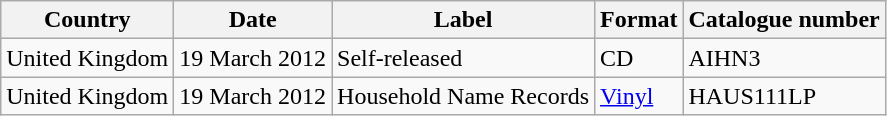<table class="wikitable">
<tr>
<th>Country</th>
<th>Date</th>
<th>Label</th>
<th>Format</th>
<th>Catalogue number</th>
</tr>
<tr>
<td>United Kingdom</td>
<td>19 March 2012</td>
<td>Self-released</td>
<td>CD</td>
<td>AIHN3</td>
</tr>
<tr>
<td>United Kingdom</td>
<td>19 March 2012</td>
<td>Household Name Records</td>
<td><a href='#'>Vinyl</a></td>
<td>HAUS111LP</td>
</tr>
</table>
